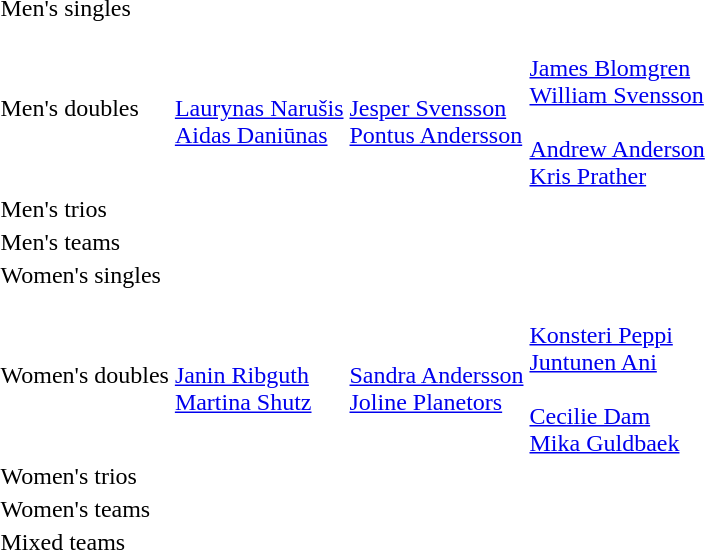<table>
<tr>
<td>Men's singles</td>
<td></td>
<td></td>
<td><br></td>
</tr>
<tr>
<td>Men's doubles</td>
<td><br><a href='#'>Laurynas Narušis</a><br><a href='#'>Aidas Daniūnas</a></td>
<td><br><a href='#'>Jesper Svensson</a><br><a href='#'>Pontus Andersson</a></td>
<td> <br> <a href='#'>James Blomgren</a><br><a href='#'>William Svensson</a> <br>  <br> <a href='#'>Andrew Anderson</a><br><a href='#'>Kris Prather</a></td>
</tr>
<tr>
<td>Men's trios</td>
<td></td>
<td></td>
<td><br></td>
</tr>
<tr>
<td>Men's teams</td>
<td></td>
<td></td>
<td><br></td>
</tr>
<tr>
<td>Women's singles</td>
<td></td>
<td></td>
<td><br></td>
</tr>
<tr>
<td>Women's doubles</td>
<td><br><a href='#'>Janin Ribguth</a><br><a href='#'>Martina Shutz</a></td>
<td><br><a href='#'>Sandra Andersson</a><br><a href='#'>Joline Planetors</a></td>
<td><br><a href='#'>Konsteri Peppi</a><br><a href='#'>Juntunen Ani</a><br><br><a href='#'>Cecilie Dam</a><br><a href='#'>Mika Guldbaek</a></td>
</tr>
<tr>
<td>Women's trios</td>
<td></td>
<td></td>
<td><br></td>
</tr>
<tr>
<td>Women's teams</td>
<td></td>
<td></td>
<td><br></td>
</tr>
<tr>
<td>Mixed teams</td>
<td></td>
<td></td>
<td><br></td>
</tr>
</table>
